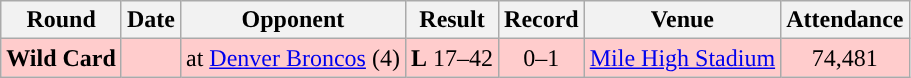<table class="wikitable" style="text-align:center">
<tr>
<th>Round</th>
<th>Date</th>
<th>Opponent</th>
<th>Result</th>
<th>Record</th>
<th>Venue</th>
<th>Attendance</th>
</tr>
<tr style="background: #fcc;">
<td><strong>Wild Card</strong></td>
<td></td>
<td>at <a href='#'>Denver Broncos</a> (4)</td>
<td><strong>L</strong> 17–42</td>
<td>0–1</td>
<td><a href='#'>Mile High Stadium</a></td>
<td>74,481</td>
</tr>
</table>
